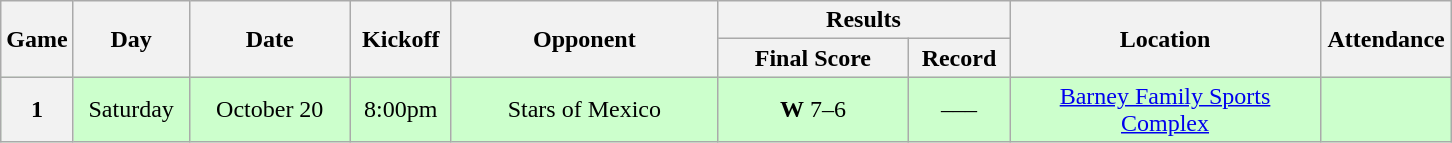<table class="wikitable">
<tr>
<th rowspan="2" width="40">Game</th>
<th rowspan="2" width="70">Day</th>
<th rowspan="2" width="100">Date</th>
<th rowspan="2" width="60">Kickoff</th>
<th rowspan="2" width="170">Opponent</th>
<th colspan="2" width="180">Results</th>
<th rowspan="2" width="200">Location</th>
<th rowspan="2" width="80">Attendance</th>
</tr>
<tr>
<th width="120">Final Score</th>
<th width="60">Record</th>
</tr>
<tr align="center" bgcolor="#CCFFCC">
<th>1</th>
<td>Saturday</td>
<td>October 20</td>
<td>8:00pm</td>
<td>Stars of Mexico</td>
<td><strong>W</strong> 7–6</td>
<td>–––</td>
<td><a href='#'>Barney Family Sports Complex</a></td>
<td></td>
</tr>
</table>
